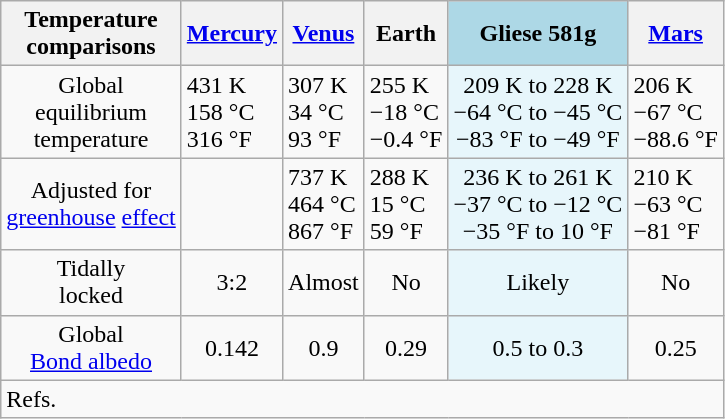<table class="wikitable" style="margin-right: 0.5em;" align="left">
<tr>
<th>Temperature<br>comparisons</th>
<th><a href='#'>Mercury</a></th>
<th><a href='#'>Venus</a></th>
<th>Earth</th>
<th align="center" style="background:#add8e6;">Gliese 581g</th>
<th><a href='#'>Mars</a></th>
</tr>
<tr>
<td align="center">Global<br>equilibrium <br>temperature</td>
<td>431 K <br>158 °C <br>316 °F</td>
<td>307 K <br>34 °C <br>93 °F</td>
<td>255 K <br>−18 °C<br>−0.4 °F</td>
<td align="center" style="background:#e7f6fb;">209 K to 228 K<br>−64 °C to −45 °C<br>−83 °F to −49 °F</td>
<td>206 K <br>−67 °C<br>−88.6 °F</td>
</tr>
<tr>
<td align="center">Adjusted for<br><a href='#'>greenhouse</a> 
<a href='#'>effect</a></td>
<td></td>
<td>737 K <br>464 °C<br>867 °F</td>
<td>288 K <br>15 °C<br>59 °F</td>
<td style="background:#e7f6fb;" align="center">236 K to 261 K <br> −37 °C to −12 °C <br> −35 °F to 10 °F<br></td>
<td>210 K <br>−63 °C<br>−81 °F</td>
</tr>
<tr>
<td align="center">Tidally <br>locked</td>
<td align="center">3:2</td>
<td align="center">Almost</td>
<td align="center">No</td>
<td style="background:#e7f6fb;" align="center">Likely</td>
<td align="center">No</td>
</tr>
<tr>
<td align="center">Global <br> <a href='#'>Bond albedo</a></td>
<td align="center">0.142</td>
<td align="center">0.9</td>
<td align="center">0.29</td>
<td align="center" style="background:#e7f6fb;">0.5 to 0.3</td>
<td align="center">0.25</td>
</tr>
<tr>
<td colspan="6" align="left">Refs.</td>
</tr>
</table>
